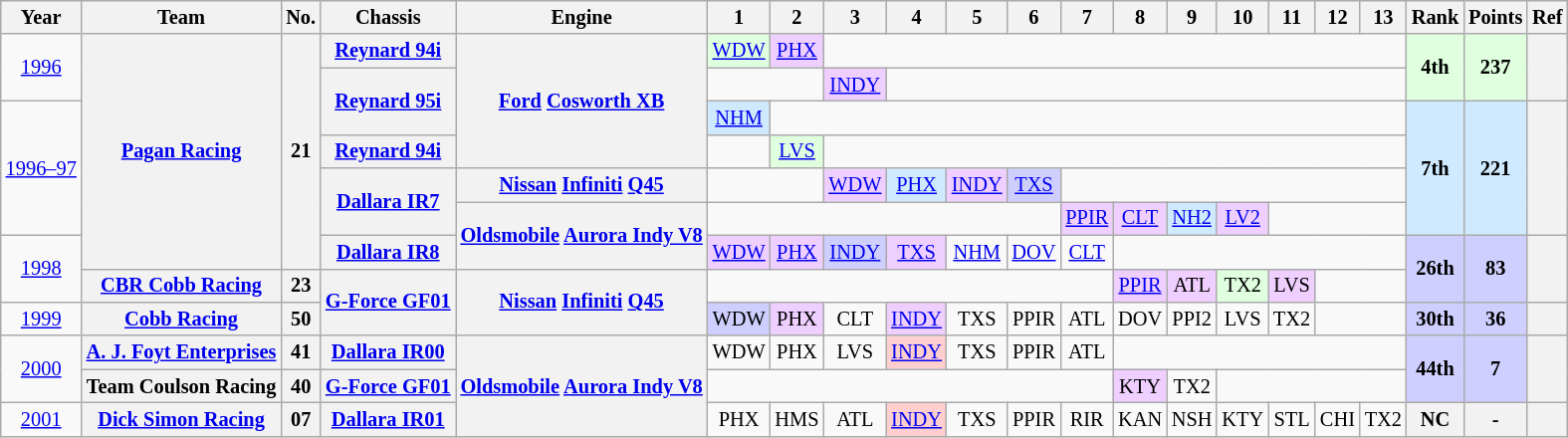<table class="wikitable" style="text-align:center; font-size:85%">
<tr>
<th>Year</th>
<th>Team</th>
<th>No.</th>
<th>Chassis</th>
<th>Engine</th>
<th>1</th>
<th>2</th>
<th>3</th>
<th>4</th>
<th>5</th>
<th>6</th>
<th>7</th>
<th>8</th>
<th>9</th>
<th>10</th>
<th>11</th>
<th>12</th>
<th>13</th>
<th>Rank</th>
<th>Points</th>
<th>Ref</th>
</tr>
<tr>
<td rowspan="2"><a href='#'>1996</a></td>
<th rowspan="7" nowrap><a href='#'>Pagan Racing</a></th>
<th rowspan=7>21</th>
<th nowrap><a href='#'>Reynard 94i</a></th>
<th rowspan="4" nowrap><a href='#'>Ford</a> <a href='#'>Cosworth XB</a></th>
<td style="background:#DFFFDF;"><a href='#'>WDW</a><br></td>
<td style="background:#EFCFFF;"><a href='#'>PHX</a><br></td>
<td colspan=11></td>
<td rowspan="2" style="background:#DFFFDF;"><strong>4th</strong></td>
<td rowspan="2" style="background:#DFFFDF;"><strong>237</strong></td>
<th rowspan=2></th>
</tr>
<tr>
<th rowspan=2 nowrap><a href='#'>Reynard 95i</a></th>
<td colspan=2></td>
<td style="background:#EFCFFF;"><a href='#'>INDY</a><br></td>
<td colspan=10></td>
</tr>
<tr>
<td rowspan="4" nowrap><a href='#'>1996–97</a></td>
<td style="background:#CFEAFF;"><a href='#'>NHM</a><br></td>
<td colspan=12></td>
<td rowspan="4" style="background:#CFEAFF;"><strong>7th</strong></td>
<td rowspan="4" style="background:#CFEAFF;"><strong>221</strong></td>
<th rowspan=4></th>
</tr>
<tr>
<th nowrap><a href='#'>Reynard 94i</a></th>
<td></td>
<td style="background:#DFFFDF;"><a href='#'>LVS</a><br></td>
<td colspan=11></td>
</tr>
<tr>
<th rowspan="2" nowrap><a href='#'>Dallara IR7</a></th>
<th nowrap><a href='#'>Nissan</a> <a href='#'>Infiniti</a> <a href='#'>Q45</a></th>
<td colspan=2></td>
<td style="background:#EFCFFF;"><a href='#'>WDW</a><br></td>
<td style="background:#CFEAFF;"><a href='#'>PHX</a><br></td>
<td style="background:#EFCFFF;"><a href='#'>INDY</a><br></td>
<td style="background:#CFCFFF;"><a href='#'>TXS</a><br></td>
<td colspan=7></td>
</tr>
<tr>
<th rowspan=2 nowrap><a href='#'>Oldsmobile</a> <a href='#'>Aurora Indy V8</a></th>
<td colspan=6></td>
<td style="background:#EFCFFF;"><a href='#'>PPIR</a><br></td>
<td style="background:#EFCFFF;"><a href='#'>CLT</a><br></td>
<td style="background:#CFEAFF;"><a href='#'>NH2</a><br></td>
<td style="background:#EFCFFF;"><a href='#'>LV2</a><br></td>
<td colspan=3></td>
</tr>
<tr>
<td rowspan="2"><a href='#'>1998</a></td>
<th nowrap><a href='#'>Dallara IR8</a></th>
<td style="background:#EFCFFF;"><a href='#'>WDW</a><br></td>
<td style="background:#EFCFFF;"><a href='#'>PHX</a><br></td>
<td style="background:#CFCFFF;"><a href='#'>INDY</a><br></td>
<td style="background:#EFCFFF;"><a href='#'>TXS</a><br></td>
<td><a href='#'>NHM</a></td>
<td><a href='#'>DOV</a></td>
<td><a href='#'>CLT</a></td>
<td colspan=6></td>
<td rowspan="2" style="background:#CFCFFF;"><strong>26th</strong></td>
<td rowspan="2" style="background:#CFCFFF;"><strong>83</strong></td>
<th rowspan=2></th>
</tr>
<tr>
<th nowrap><a href='#'>CBR Cobb Racing</a></th>
<th>23</th>
<th rowspan=2 nowrap><a href='#'>G-Force GF01</a></th>
<th rowspan=2 nowrap><a href='#'>Nissan</a> <a href='#'>Infiniti</a> <a href='#'>Q45</a></th>
<td colspan=7></td>
<td style="background:#EFCFFF;"><a href='#'>PPIR</a><br></td>
<td style="background:#EFCFFF;">ATL<br></td>
<td style="background:#DFFFDF;">TX2<br></td>
<td style="background:#EFCFFF;">LVS<br></td>
<td colspan=2></td>
</tr>
<tr>
<td><a href='#'>1999</a></td>
<th nowrap><a href='#'>Cobb Racing</a></th>
<th>50</th>
<td style="background:#CFCFFF;">WDW<br></td>
<td style="background:#EFCFFF;">PHX<br></td>
<td>CLT</td>
<td style="background:#EFCFFF;"><a href='#'>INDY</a><br></td>
<td>TXS<br></td>
<td>PPIR</td>
<td>ATL</td>
<td>DOV</td>
<td>PPI2</td>
<td>LVS</td>
<td>TX2</td>
<td colspan=2></td>
<td style="background:#CFCFFF;"><strong>30th</strong></td>
<td style="background:#CFCFFF;"><strong>36</strong></td>
<th></th>
</tr>
<tr>
<td rowspan="2"><a href='#'>2000</a></td>
<th nowrap><a href='#'>A. J. Foyt Enterprises</a></th>
<th>41</th>
<th nowrap><a href='#'>Dallara IR00</a></th>
<th rowspan="4"><a href='#'>Oldsmobile</a> <a href='#'>Aurora Indy V8</a></th>
<td>WDW</td>
<td>PHX</td>
<td>LVS</td>
<td style="background:#FFCFCF;"><a href='#'>INDY</a><br></td>
<td>TXS</td>
<td>PPIR</td>
<td>ATL</td>
<td colspan=6></td>
<td rowspan="2" style="background:#CFCFFF;"><strong>44th</strong></td>
<td rowspan="2" style="background:#CFCFFF;"><strong>7</strong></td>
<th rowspan=2></th>
</tr>
<tr>
<th nowrap>Team Coulson Racing</th>
<th>40</th>
<th nowrap><a href='#'>G-Force GF01</a></th>
<td colspan=7></td>
<td style="background:#EFCFFF;">KTY<br></td>
<td>TX2</td>
<td colspan=4></td>
</tr>
<tr>
<td><a href='#'>2001</a></td>
<th nowrap><a href='#'>Dick Simon Racing</a></th>
<th>07</th>
<th nowrap><a href='#'>Dallara IR01</a></th>
<td>PHX</td>
<td>HMS</td>
<td>ATL</td>
<td style="background:#FFCFCF;"><a href='#'>INDY</a><br></td>
<td>TXS</td>
<td>PPIR</td>
<td>RIR</td>
<td>KAN</td>
<td>NSH</td>
<td>KTY</td>
<td>STL</td>
<td>CHI</td>
<td>TX2</td>
<th>NC</th>
<th>-</th>
<th></th>
</tr>
</table>
